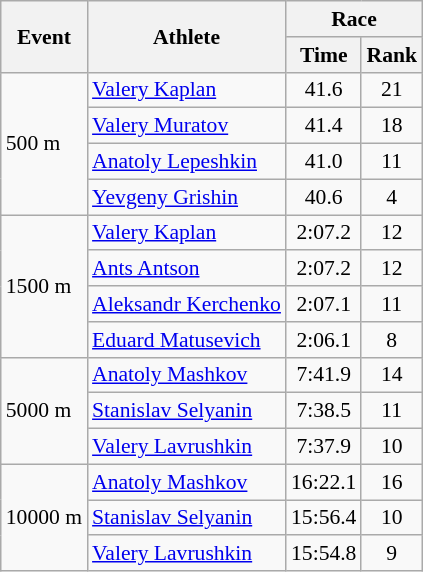<table class="wikitable" border="1" style="font-size:90%">
<tr>
<th rowspan=2>Event</th>
<th rowspan=2>Athlete</th>
<th colspan=2>Race</th>
</tr>
<tr>
<th>Time</th>
<th>Rank</th>
</tr>
<tr>
<td rowspan=4>500 m</td>
<td><a href='#'>Valery Kaplan</a></td>
<td align=center>41.6</td>
<td align=center>21</td>
</tr>
<tr>
<td><a href='#'>Valery Muratov</a></td>
<td align=center>41.4</td>
<td align=center>18</td>
</tr>
<tr>
<td><a href='#'>Anatoly Lepeshkin</a></td>
<td align=center>41.0</td>
<td align=center>11</td>
</tr>
<tr>
<td><a href='#'>Yevgeny Grishin</a></td>
<td align=center>40.6</td>
<td align=center>4</td>
</tr>
<tr>
<td rowspan=4>1500 m</td>
<td><a href='#'>Valery Kaplan</a></td>
<td align=center>2:07.2</td>
<td align=center>12</td>
</tr>
<tr>
<td><a href='#'>Ants Antson</a></td>
<td align=center>2:07.2</td>
<td align=center>12</td>
</tr>
<tr>
<td><a href='#'>Aleksandr Kerchenko</a></td>
<td align=center>2:07.1</td>
<td align=center>11</td>
</tr>
<tr>
<td><a href='#'>Eduard Matusevich</a></td>
<td align=center>2:06.1</td>
<td align=center>8</td>
</tr>
<tr>
<td rowspan=3>5000 m</td>
<td><a href='#'>Anatoly Mashkov</a></td>
<td align=center>7:41.9</td>
<td align=center>14</td>
</tr>
<tr>
<td><a href='#'>Stanislav Selyanin</a></td>
<td align=center>7:38.5</td>
<td align=center>11</td>
</tr>
<tr>
<td><a href='#'>Valery Lavrushkin</a></td>
<td align=center>7:37.9</td>
<td align=center>10</td>
</tr>
<tr>
<td rowspan=3>10000 m</td>
<td><a href='#'>Anatoly Mashkov</a></td>
<td align=center>16:22.1</td>
<td align=center>16</td>
</tr>
<tr>
<td><a href='#'>Stanislav Selyanin</a></td>
<td align=center>15:56.4</td>
<td align=center>10</td>
</tr>
<tr>
<td><a href='#'>Valery Lavrushkin</a></td>
<td align=center>15:54.8</td>
<td align=center>9</td>
</tr>
</table>
